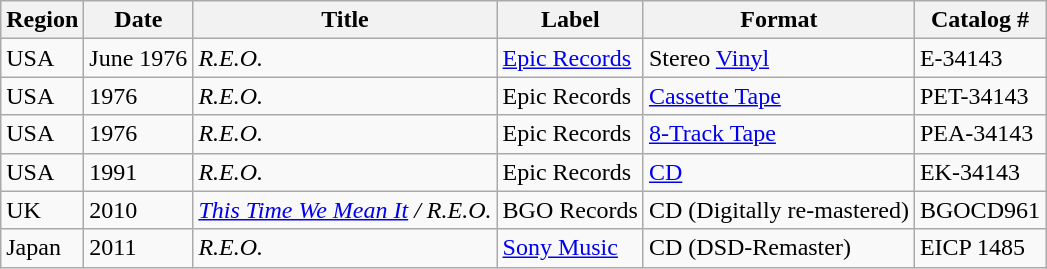<table class="wikitable">
<tr>
<th>Region</th>
<th>Date</th>
<th>Title</th>
<th>Label</th>
<th>Format</th>
<th>Catalog #</th>
</tr>
<tr>
<td>USA</td>
<td>June 1976</td>
<td><em>R.E.O.</em></td>
<td><a href='#'>Epic Records</a></td>
<td>Stereo <a href='#'>Vinyl</a></td>
<td>E-34143</td>
</tr>
<tr>
<td>USA</td>
<td>1976</td>
<td><em>R.E.O.</em></td>
<td>Epic Records</td>
<td><a href='#'>Cassette Tape</a></td>
<td>PET-34143</td>
</tr>
<tr>
<td>USA</td>
<td>1976</td>
<td><em>R.E.O.</em></td>
<td>Epic Records</td>
<td><a href='#'>8-Track Tape</a></td>
<td>PEA-34143</td>
</tr>
<tr>
<td>USA</td>
<td>1991</td>
<td><em>R.E.O.</em></td>
<td>Epic Records</td>
<td><a href='#'>CD</a></td>
<td>EK-34143</td>
</tr>
<tr>
<td>UK</td>
<td>2010</td>
<td><em><a href='#'>This Time We Mean It</a> / R.E.O.</em></td>
<td>BGO Records</td>
<td>CD (Digitally re-mastered)</td>
<td>BGOCD961</td>
</tr>
<tr>
<td>Japan</td>
<td>2011</td>
<td><em>R.E.O.</em></td>
<td><a href='#'>Sony Music</a></td>
<td>CD (DSD-Remaster)</td>
<td>EICP 1485</td>
</tr>
</table>
